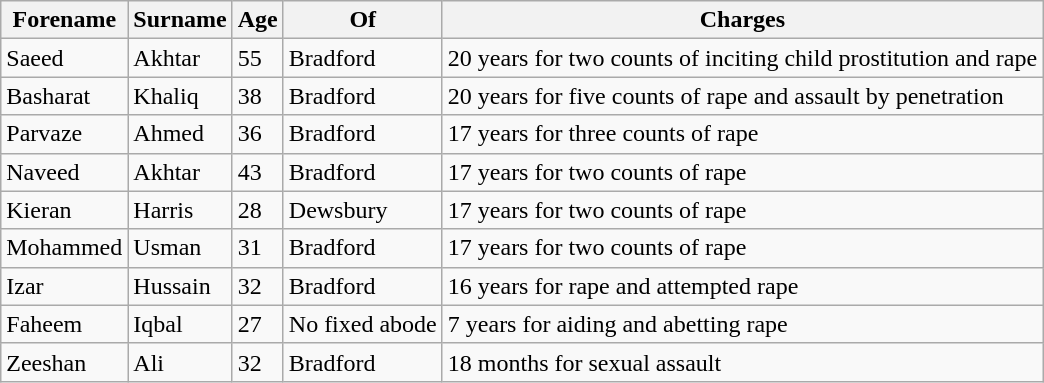<table class="wikitable sortable">
<tr>
<th>Forename</th>
<th>Surname</th>
<th>Age</th>
<th>Of</th>
<th>Charges</th>
</tr>
<tr>
<td>Saeed</td>
<td>Akhtar</td>
<td>55</td>
<td>Bradford</td>
<td>20 years for two counts of inciting child prostitution and rape</td>
</tr>
<tr>
<td>Basharat</td>
<td>Khaliq</td>
<td>38</td>
<td>Bradford</td>
<td>20 years for five counts of rape and assault by penetration</td>
</tr>
<tr>
<td>Parvaze</td>
<td>Ahmed</td>
<td>36</td>
<td>Bradford</td>
<td>17 years for three counts of rape</td>
</tr>
<tr>
<td>Naveed</td>
<td>Akhtar</td>
<td>43</td>
<td>Bradford</td>
<td>17 years for two counts of rape</td>
</tr>
<tr>
<td>Kieran</td>
<td>Harris</td>
<td>28</td>
<td>Dewsbury</td>
<td>17 years for two counts of rape</td>
</tr>
<tr>
<td>Mohammed</td>
<td>Usman</td>
<td>31</td>
<td>Bradford</td>
<td>17 years for two counts of rape</td>
</tr>
<tr>
<td>Izar</td>
<td>Hussain</td>
<td>32</td>
<td>Bradford</td>
<td>16 years for rape and attempted rape</td>
</tr>
<tr>
<td>Faheem</td>
<td>Iqbal</td>
<td>27</td>
<td>No fixed abode</td>
<td>7 years for aiding and abetting rape</td>
</tr>
<tr>
<td>Zeeshan</td>
<td>Ali</td>
<td>32</td>
<td>Bradford</td>
<td>18 months for sexual assault</td>
</tr>
</table>
